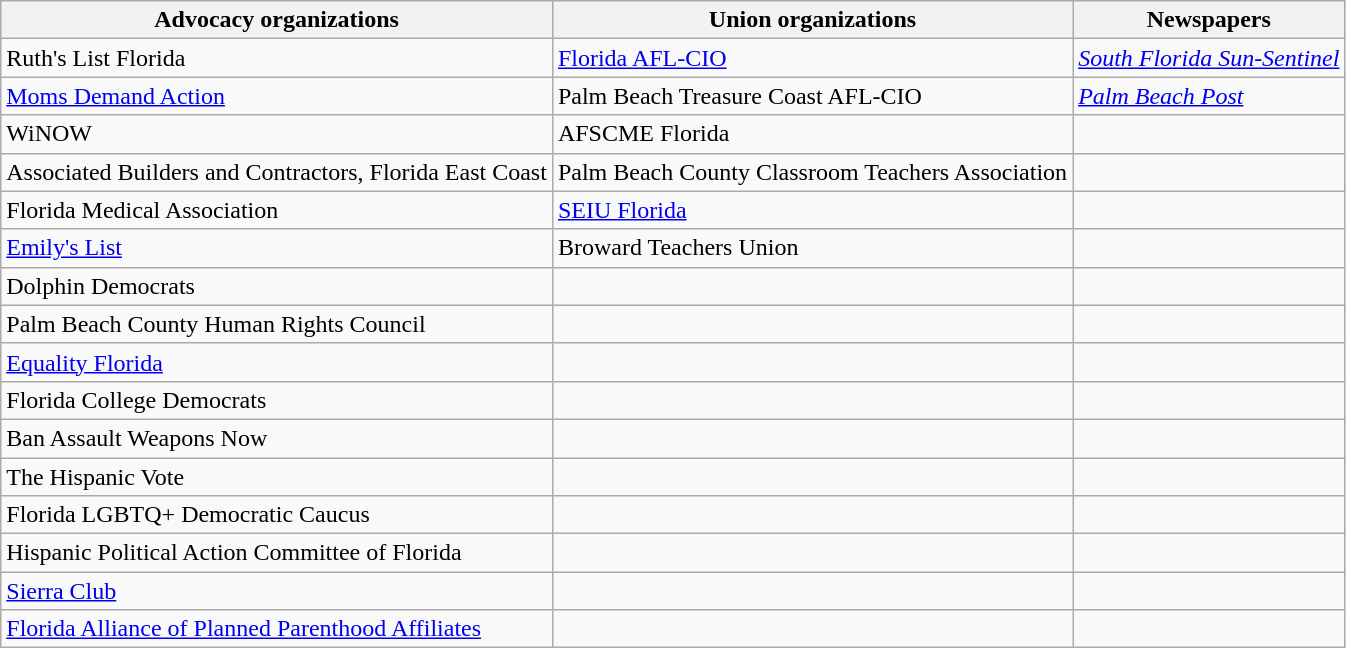<table class="wikitable">
<tr>
<th>Advocacy organizations</th>
<th>Union organizations</th>
<th>Newspapers</th>
</tr>
<tr>
<td>Ruth's List Florida</td>
<td><a href='#'>Florida AFL-CIO</a></td>
<td><em><a href='#'>South Florida Sun-Sentinel</a></em></td>
</tr>
<tr>
<td><a href='#'>Moms Demand Action</a></td>
<td>Palm Beach Treasure Coast AFL-CIO</td>
<td><em><a href='#'>Palm Beach Post</a></em></td>
</tr>
<tr>
<td>WiNOW</td>
<td>AFSCME Florida</td>
<td></td>
</tr>
<tr>
<td>Associated Builders and Contractors, Florida East Coast</td>
<td>Palm Beach County Classroom Teachers Association</td>
<td></td>
</tr>
<tr>
<td>Florida Medical Association</td>
<td><a href='#'>SEIU Florida</a></td>
<td></td>
</tr>
<tr>
<td><a href='#'>Emily's List</a></td>
<td>Broward Teachers Union</td>
<td></td>
</tr>
<tr>
<td>Dolphin Democrats</td>
<td></td>
<td></td>
</tr>
<tr>
<td>Palm Beach County Human Rights Council</td>
<td></td>
<td></td>
</tr>
<tr>
<td><a href='#'>Equality Florida</a></td>
<td></td>
<td></td>
</tr>
<tr>
<td>Florida College Democrats</td>
<td></td>
<td></td>
</tr>
<tr>
<td>Ban Assault Weapons Now</td>
<td></td>
<td></td>
</tr>
<tr>
<td>The Hispanic Vote</td>
<td></td>
<td></td>
</tr>
<tr>
<td>Florida LGBTQ+ Democratic Caucus</td>
<td></td>
<td></td>
</tr>
<tr>
<td>Hispanic Political Action Committee of Florida</td>
<td></td>
<td></td>
</tr>
<tr>
<td><a href='#'>Sierra Club</a></td>
<td></td>
<td></td>
</tr>
<tr>
<td><a href='#'>Florida Alliance of Planned Parenthood Affiliates</a></td>
<td></td>
<td></td>
</tr>
</table>
